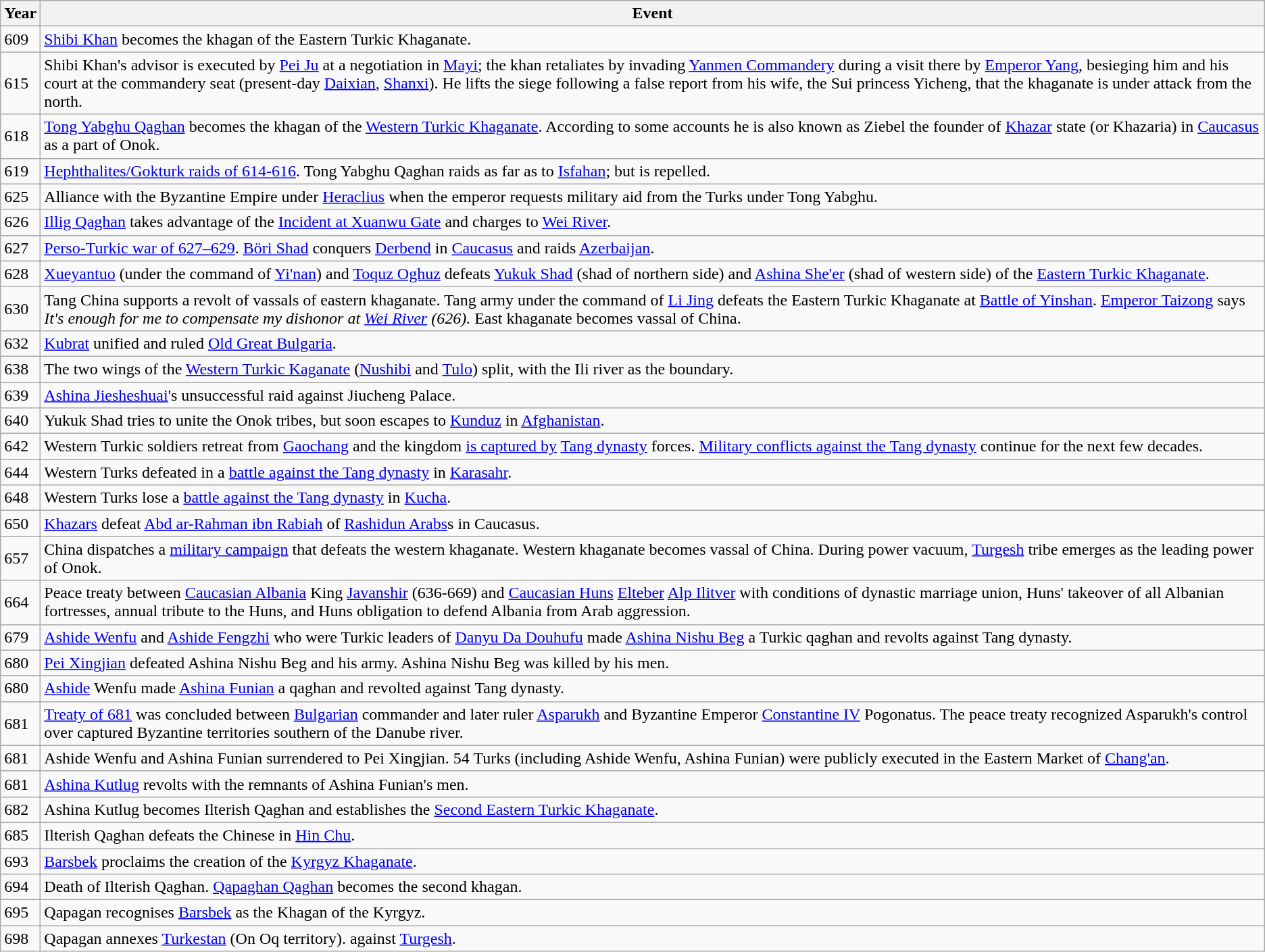<table class="sortable wikitable">
<tr>
<th>Year</th>
<th>Event</th>
</tr>
<tr>
<td>609</td>
<td><a href='#'>Shibi Khan</a> becomes the khagan of the Eastern Turkic Khaganate.</td>
</tr>
<tr>
<td>615</td>
<td>Shibi Khan's advisor is executed by <a href='#'>Pei Ju</a> at a negotiation in <a href='#'>Mayi</a>; the khan retaliates by invading <a href='#'>Yanmen Commandery</a> during a visit there by <a href='#'>Emperor Yang</a>, besieging him and his court at the commandery seat (present-day <a href='#'>Daixian</a>, <a href='#'>Shanxi</a>). He lifts the siege following a false report from his wife, the Sui princess Yicheng, that the khaganate is under attack from the north.</td>
</tr>
<tr>
<td>618</td>
<td><a href='#'>Tong Yabghu Qaghan</a> becomes the khagan of the <a href='#'>Western Turkic Khaganate</a>. According to some accounts he is also known as Ziebel the founder of <a href='#'>Khazar</a> state (or Khazaria) in <a href='#'>Caucasus</a> as a part of Onok.</td>
</tr>
<tr>
<td>619</td>
<td><a href='#'>Hephthalites/Gokturk raids of 614-616</a>. Tong Yabghu Qaghan raids as far as to <a href='#'>Isfahan</a>; but is repelled.</td>
</tr>
<tr>
<td>625</td>
<td>Alliance with the Byzantine Empire under <a href='#'>Heraclius</a> when the emperor requests military aid from the Turks under Tong Yabghu.</td>
</tr>
<tr>
<td>626</td>
<td><a href='#'>Illig Qaghan</a> takes advantage of the <a href='#'>Incident at Xuanwu Gate</a> and charges to <a href='#'>Wei River</a>.</td>
</tr>
<tr>
<td>627</td>
<td><a href='#'>Perso-Turkic war of 627–629</a>. <a href='#'>Böri Shad</a> conquers <a href='#'>Derbend</a> in <a href='#'>Caucasus</a> and raids <a href='#'>Azerbaijan</a>.</td>
</tr>
<tr>
<td>628</td>
<td><a href='#'>Xueyantuo</a> (under the command of <a href='#'>Yi'nan</a>) and <a href='#'>Toquz Oghuz</a> defeats <a href='#'>Yukuk Shad</a> (shad of northern side) and <a href='#'>Ashina She'er</a> (shad of western side) of the <a href='#'>Eastern Turkic Khaganate</a>.</td>
</tr>
<tr>
<td>630</td>
<td>Tang China supports a revolt of vassals of eastern khaganate. Tang army under the command of <a href='#'>Li Jing</a> defeats the Eastern Turkic Khaganate at <a href='#'>Battle of Yinshan</a>. <a href='#'>Emperor Taizong</a> says <em>It's enough for me to compensate my dishonor at <a href='#'>Wei River</a> (626).</em> East khaganate becomes vassal of China.</td>
</tr>
<tr>
<td>632</td>
<td><a href='#'>Kubrat</a> unified and ruled <a href='#'>Old Great Bulgaria</a>.</td>
</tr>
<tr>
<td>638</td>
<td>The two wings of the <a href='#'>Western Turkic Kaganate</a> (<a href='#'>Nushibi</a> and <a href='#'>Tulo</a>) split, with the Ili river as the boundary.</td>
</tr>
<tr>
<td>639</td>
<td><a href='#'>Ashina Jiesheshuai</a>'s unsuccessful raid against Jiucheng Palace.</td>
</tr>
<tr>
<td>640</td>
<td>Yukuk Shad tries to unite the Onok tribes, but soon escapes to <a href='#'>Kunduz</a> in <a href='#'>Afghanistan</a>.</td>
</tr>
<tr>
<td>642</td>
<td>Western Turkic soldiers retreat from <a href='#'>Gaochang</a> and the kingdom <a href='#'>is captured by</a> <a href='#'>Tang dynasty</a> forces. <a href='#'>Military conflicts against the Tang dynasty</a> continue for the next few decades.</td>
</tr>
<tr>
<td>644</td>
<td>Western Turks defeated in a <a href='#'>battle against the Tang dynasty</a> in <a href='#'>Karasahr</a>.</td>
</tr>
<tr>
<td>648</td>
<td>Western Turks lose a <a href='#'>battle against the Tang dynasty</a> in <a href='#'>Kucha</a>.</td>
</tr>
<tr>
<td>650</td>
<td><a href='#'>Khazars</a> defeat <a href='#'>Abd ar-Rahman ibn Rabiah</a> of <a href='#'>Rashidun Arabs</a>s in Caucasus.</td>
</tr>
<tr>
<td>657</td>
<td>China dispatches a <a href='#'>military campaign</a> that defeats the western khaganate. Western khaganate becomes vassal of China. During power vacuum, <a href='#'>Turgesh</a> tribe emerges as the leading power of Onok.</td>
</tr>
<tr>
<td>664</td>
<td>Peace treaty between <a href='#'>Caucasian Albania</a> King <a href='#'>Javanshir</a> (636-669) and <a href='#'>Caucasian Huns</a> <a href='#'>Elteber</a> <a href='#'>Alp Ilitver</a> with conditions of dynastic marriage union, Huns' takeover of all Albanian fortresses, annual tribute to the Huns, and Huns obligation to defend Albania from Arab aggression.</td>
</tr>
<tr>
<td>679</td>
<td><a href='#'>Ashide Wenfu</a> and <a href='#'>Ashide Fengzhi</a> who were Turkic leaders of <a href='#'>Danyu Da Douhufu</a> made <a href='#'>Ashina Nishu Beg</a> a Turkic qaghan and revolts against Tang dynasty.</td>
</tr>
<tr>
<td>680</td>
<td><a href='#'>Pei Xingjian</a> defeated Ashina Nishu Beg and his army. Ashina Nishu Beg was killed by his men.</td>
</tr>
<tr>
<td>680</td>
<td><a href='#'>Ashide</a> Wenfu made <a href='#'>Ashina Funian</a> a qaghan and revolted against Tang dynasty.</td>
</tr>
<tr>
<td>681</td>
<td><a href='#'>Treaty of 681</a> was concluded between <a href='#'>Bulgarian</a> commander and later ruler <a href='#'>Asparukh</a> and Byzantine Emperor <a href='#'>Constantine IV</a> Pogonatus. The peace treaty recognized Asparukh's control over captured Byzantine territories southern of the Danube river.</td>
</tr>
<tr>
<td>681</td>
<td>Ashide Wenfu and Ashina Funian surrendered to Pei Xingjian. 54 Turks (including Ashide Wenfu, Ashina Funian) were publicly executed in the Eastern Market of <a href='#'>Chang'an</a>.</td>
</tr>
<tr>
<td>681</td>
<td><a href='#'>Ashina Kutlug</a> revolts with the remnants of Ashina Funian's men.</td>
</tr>
<tr>
<td>682</td>
<td>Ashina Kutlug becomes Ilterish Qaghan and establishes the <a href='#'>Second Eastern Turkic Khaganate</a>.</td>
</tr>
<tr>
<td>685</td>
<td>Ilterish Qaghan defeats the Chinese in <a href='#'>Hin Chu</a>.</td>
</tr>
<tr>
<td>693</td>
<td><a href='#'>Barsbek</a> proclaims the creation of the <a href='#'>Kyrgyz Khaganate</a>.</td>
</tr>
<tr>
<td>694</td>
<td>Death of Ilterish Qaghan. <a href='#'>Qapaghan Qaghan</a> becomes the second khagan.</td>
</tr>
<tr>
<td>695</td>
<td>Qapagan recognises <a href='#'>Barsbek</a> as the Khagan of the Kyrgyz.</td>
</tr>
<tr>
<td>698</td>
<td>Qapagan annexes <a href='#'>Turkestan</a> (On Oq territory). against <a href='#'>Turgesh</a>.</td>
</tr>
</table>
